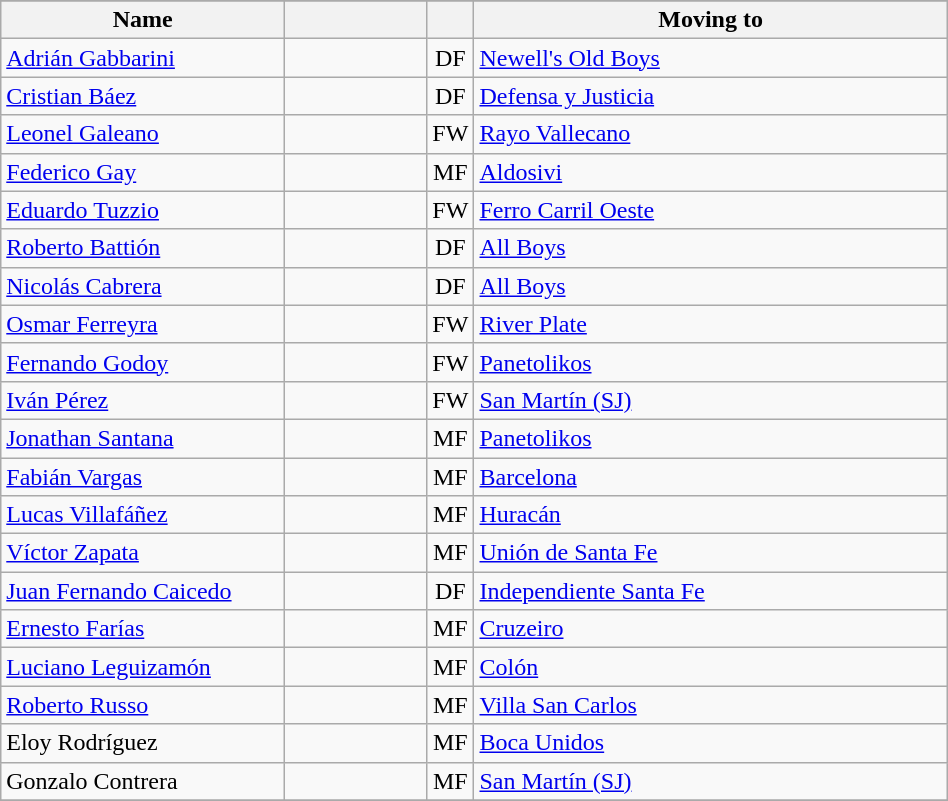<table class="wikitable" style="text-align: center; width:50%">
<tr>
</tr>
<tr>
<th width=30% align="center">Name</th>
<th width=15% align="center"></th>
<th width=5% align="center"></th>
<th width=50% align="center">Moving to</th>
</tr>
<tr>
<td align=left><a href='#'>Adrián Gabbarini</a></td>
<td></td>
<td>DF</td>
<td align=left> <a href='#'>Newell's Old Boys</a></td>
</tr>
<tr>
<td align=left><a href='#'>Cristian Báez</a></td>
<td></td>
<td>DF</td>
<td align=left> <a href='#'>Defensa y Justicia</a></td>
</tr>
<tr>
<td align=left><a href='#'>Leonel Galeano</a></td>
<td></td>
<td>FW</td>
<td align=left> <a href='#'>Rayo Vallecano</a></td>
</tr>
<tr>
<td align=left><a href='#'>Federico Gay</a></td>
<td></td>
<td>MF</td>
<td align=left> <a href='#'>Aldosivi</a></td>
</tr>
<tr>
<td align=left><a href='#'>Eduardo Tuzzio</a></td>
<td></td>
<td>FW</td>
<td align=left> <a href='#'>Ferro Carril Oeste</a></td>
</tr>
<tr>
<td align=left><a href='#'>Roberto Battión</a></td>
<td></td>
<td>DF</td>
<td align=left> <a href='#'>All Boys</a></td>
</tr>
<tr>
<td align=left><a href='#'>Nicolás Cabrera</a></td>
<td></td>
<td>DF</td>
<td align=left> <a href='#'>All Boys</a></td>
</tr>
<tr>
<td align=left><a href='#'>Osmar Ferreyra</a></td>
<td></td>
<td>FW</td>
<td align=left> <a href='#'>River Plate</a></td>
</tr>
<tr>
<td align=left><a href='#'>Fernando Godoy</a></td>
<td></td>
<td>FW</td>
<td align=left> <a href='#'>Panetolikos</a></td>
</tr>
<tr>
<td align=left><a href='#'>Iván Pérez</a></td>
<td></td>
<td>FW</td>
<td align=left> <a href='#'>San Martín (SJ)</a></td>
</tr>
<tr>
<td align=left><a href='#'>Jonathan Santana</a></td>
<td></td>
<td>MF</td>
<td align=left> <a href='#'>Panetolikos</a></td>
</tr>
<tr>
<td align=left><a href='#'>Fabián Vargas</a></td>
<td></td>
<td>MF</td>
<td align=left> <a href='#'>Barcelona</a></td>
</tr>
<tr>
<td align=left><a href='#'>Lucas Villafáñez</a></td>
<td></td>
<td>MF</td>
<td align=left> <a href='#'>Huracán</a></td>
</tr>
<tr>
<td align=left><a href='#'>Víctor Zapata</a></td>
<td></td>
<td>MF</td>
<td align=left> <a href='#'>Unión de Santa Fe</a></td>
</tr>
<tr>
<td align=left><a href='#'>Juan Fernando Caicedo</a></td>
<td></td>
<td>DF</td>
<td align=left> <a href='#'>Independiente Santa Fe</a></td>
</tr>
<tr>
<td align=left><a href='#'>Ernesto Farías</a></td>
<td></td>
<td>MF</td>
<td align=left> <a href='#'>Cruzeiro</a></td>
</tr>
<tr>
<td align=left><a href='#'>Luciano Leguizamón</a></td>
<td></td>
<td>MF</td>
<td align=left> <a href='#'>Colón</a></td>
</tr>
<tr>
<td align=left><a href='#'>Roberto Russo</a></td>
<td></td>
<td>MF</td>
<td align=left> <a href='#'>Villa San Carlos</a></td>
</tr>
<tr>
<td align=left>Eloy Rodríguez</td>
<td></td>
<td>MF</td>
<td align=left> <a href='#'>Boca Unidos</a></td>
</tr>
<tr>
<td align=left>Gonzalo Contrera</td>
<td></td>
<td>MF</td>
<td align=left> <a href='#'>San Martín (SJ)</a></td>
</tr>
<tr>
</tr>
</table>
